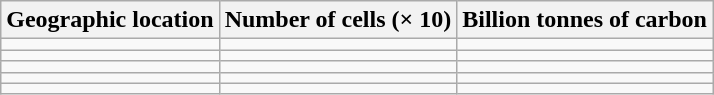<table class="wikitable sortable">
<tr>
<th>Geographic location</th>
<th>Number of cells (× 10)</th>
<th>Billion tonnes of carbon</th>
</tr>
<tr>
<td></td>
<td></td>
<td></td>
</tr>
<tr>
<td></td>
<td></td>
<td></td>
</tr>
<tr>
<td></td>
<td></td>
<td></td>
</tr>
<tr>
<td></td>
<td></td>
<td></td>
</tr>
<tr>
<td></td>
<td></td>
<td></td>
</tr>
</table>
